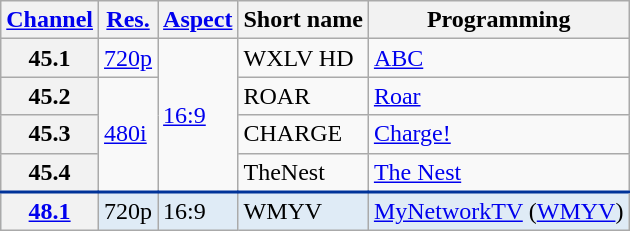<table class="wikitable">
<tr>
<th scope = "col"><a href='#'>Channel</a></th>
<th scope = "col"><a href='#'>Res.</a></th>
<th scope = "col"><a href='#'>Aspect</a></th>
<th scope = "col">Short name</th>
<th scope = "col">Programming</th>
</tr>
<tr>
<th scope = "row">45.1</th>
<td><a href='#'>720p</a></td>
<td rowspan="4"><a href='#'>16:9</a></td>
<td>WXLV HD</td>
<td><a href='#'>ABC</a></td>
</tr>
<tr>
<th scope="row">45.2</th>
<td rowspan="3"><a href='#'>480i</a></td>
<td>ROAR</td>
<td><a href='#'>Roar</a></td>
</tr>
<tr>
<th scope = "row">45.3</th>
<td>CHARGE</td>
<td><a href='#'>Charge!</a></td>
</tr>
<tr>
<th scope="row">45.4</th>
<td>TheNest</td>
<td><a href='#'>The Nest</a></td>
</tr>
<tr style="background-color:#DFEBF6; border-top: 2px solid #003399;">
<th scope = "row"><a href='#'>48.1</a></th>
<td>720p</td>
<td>16:9</td>
<td>WMYV</td>
<td><a href='#'>MyNetworkTV</a> (<a href='#'>WMYV</a>)</td>
</tr>
</table>
